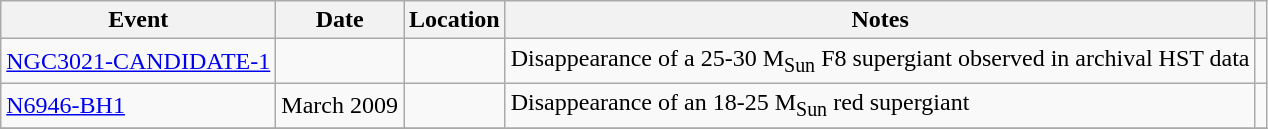<table class=wikitable>
<tr>
<th>Event</th>
<th>Date</th>
<th>Location</th>
<th>Notes</th>
<th></th>
</tr>
<tr>
<td><a href='#'>NGC3021-CANDIDATE-1</a></td>
<td></td>
<td><br> </td>
<td>Disappearance of a 25-30 M<sub>Sun</sub> F8 supergiant observed in archival HST data</td>
<td></td>
</tr>
<tr>
<td><a href='#'>N6946-BH1</a></td>
<td>March 2009</td>
<td><br> </td>
<td>Disappearance of an 18-25  M<sub>Sun</sub> red supergiant</td>
<td></td>
</tr>
<tr>
</tr>
</table>
